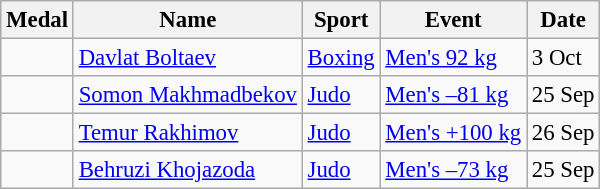<table class="wikitable sortable"  style="font-size:95%">
<tr>
<th>Medal</th>
<th>Name</th>
<th>Sport</th>
<th>Event</th>
<th>Date</th>
</tr>
<tr>
<td></td>
<td><a href='#'>Davlat Boltaev</a></td>
<td><a href='#'>Boxing</a></td>
<td><a href='#'>Men's 92 kg</a></td>
<td>3 Oct</td>
</tr>
<tr>
<td></td>
<td><a href='#'>Somon Makhmadbekov</a></td>
<td><a href='#'>Judo</a></td>
<td><a href='#'>Men's –81 kg</a></td>
<td>25 Sep</td>
</tr>
<tr>
<td></td>
<td><a href='#'>Temur Rakhimov</a></td>
<td><a href='#'>Judo</a></td>
<td><a href='#'>Men's +100 kg</a></td>
<td>26 Sep</td>
</tr>
<tr>
<td></td>
<td><a href='#'>Behruzi Khojazoda</a></td>
<td><a href='#'>Judo</a></td>
<td><a href='#'>Men's –73 kg</a></td>
<td>25 Sep</td>
</tr>
</table>
